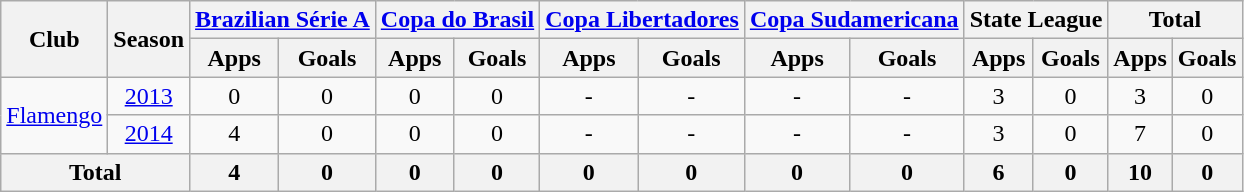<table class="wikitable" style="text-align: center;">
<tr>
<th rowspan="2">Club</th>
<th rowspan="2">Season</th>
<th colspan="2"><a href='#'>Brazilian Série A</a></th>
<th colspan="2"><a href='#'>Copa do Brasil</a></th>
<th colspan="2"><a href='#'>Copa Libertadores</a></th>
<th colspan="2"><a href='#'>Copa Sudamericana</a></th>
<th colspan="2">State League</th>
<th colspan="2">Total</th>
</tr>
<tr>
<th>Apps</th>
<th>Goals</th>
<th>Apps</th>
<th>Goals</th>
<th>Apps</th>
<th>Goals</th>
<th>Apps</th>
<th>Goals</th>
<th>Apps</th>
<th>Goals</th>
<th>Apps</th>
<th>Goals</th>
</tr>
<tr>
<td rowspan="2"><a href='#'>Flamengo</a></td>
<td><a href='#'>2013</a></td>
<td>0</td>
<td>0</td>
<td>0</td>
<td>0</td>
<td>-</td>
<td>-</td>
<td>-</td>
<td>-</td>
<td>3</td>
<td>0</td>
<td>3</td>
<td>0</td>
</tr>
<tr>
<td><a href='#'>2014</a></td>
<td>4</td>
<td>0</td>
<td>0</td>
<td>0</td>
<td>-</td>
<td>-</td>
<td>-</td>
<td>-</td>
<td>3</td>
<td>0</td>
<td>7</td>
<td>0</td>
</tr>
<tr>
<th colspan="2"><strong>Total</strong></th>
<th>4</th>
<th>0</th>
<th>0</th>
<th>0</th>
<th>0</th>
<th>0</th>
<th>0</th>
<th>0</th>
<th>6</th>
<th>0</th>
<th>10</th>
<th>0</th>
</tr>
</table>
